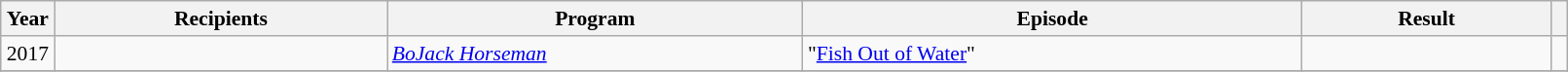<table class="wikitable plainrowheaders" style="font-size: 90%" width=85%>
<tr>
<th scope="col" style="width:2%;">Year</th>
<th scope="col" style="width:20%;">Recipients</th>
<th scope="col" style="width:25%;">Program</th>
<th scope="col" style="width:30%;">Episode</th>
<th scope="col" style="width:15%;">Result</th>
<th scope="col" class="unsortable" style="width:1%;"></th>
</tr>
<tr>
<td style="text-align:center;">2017</td>
<td></td>
<td><em><a href='#'>BoJack Horseman</a></em></td>
<td>"<a href='#'>Fish Out of Water</a>"</td>
<td></td>
<td style="text-align:center;"></td>
</tr>
<tr>
</tr>
</table>
